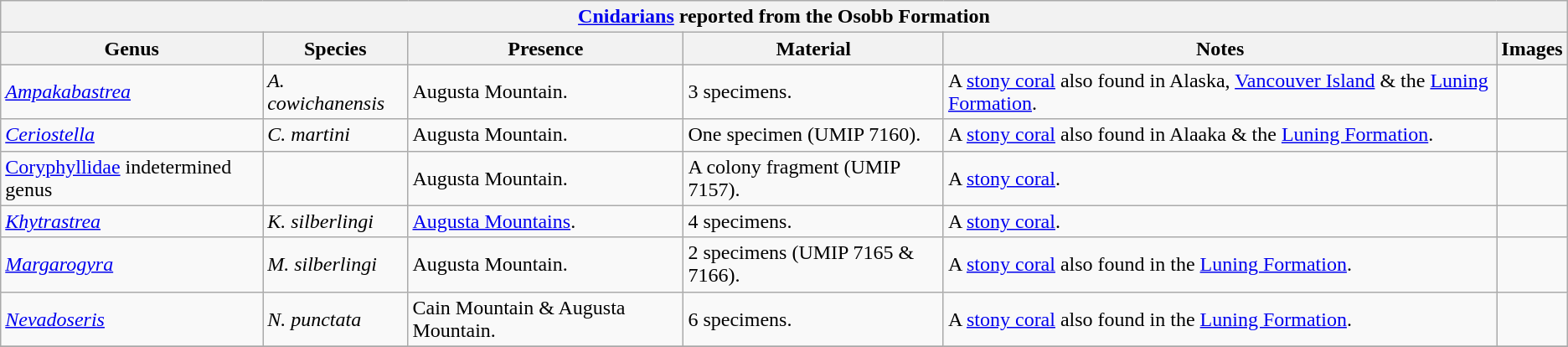<table class="wikitable" align="center">
<tr>
<th colspan="6" align="center"><strong><a href='#'>Cnidarians</a> reported from the Osobb Formation</strong></th>
</tr>
<tr>
<th>Genus</th>
<th>Species</th>
<th>Presence</th>
<th><strong>Material</strong></th>
<th>Notes</th>
<th>Images</th>
</tr>
<tr>
<td><em><a href='#'>Ampakabastrea</a></em></td>
<td><em>A. cowichanensis</em></td>
<td>Augusta Mountain.</td>
<td>3 specimens.</td>
<td>A <a href='#'>stony coral</a> also found in Alaska, <a href='#'>Vancouver Island</a> & the <a href='#'>Luning Formation</a>.</td>
<td></td>
</tr>
<tr>
<td><em><a href='#'>Ceriostella</a></em></td>
<td><em>C. martini</em></td>
<td>Augusta Mountain.</td>
<td>One specimen (UMIP 7160).</td>
<td>A <a href='#'>stony coral</a> also found in Alaaka & the <a href='#'>Luning Formation</a>.</td>
<td></td>
</tr>
<tr>
<td><a href='#'>Coryphyllidae</a> indetermined genus</td>
<td></td>
<td>Augusta Mountain.</td>
<td>A colony fragment (UMIP 7157).</td>
<td>A <a href='#'>stony coral</a>.</td>
<td></td>
</tr>
<tr>
<td><em><a href='#'>Khytrastrea</a></em></td>
<td><em>K. silberlingi</em></td>
<td><a href='#'>Augusta Mountains</a>.</td>
<td>4 specimens.</td>
<td>A <a href='#'>stony coral</a>.</td>
<td></td>
</tr>
<tr>
<td><em><a href='#'>Margarogyra</a></em></td>
<td><em>M. silberlingi</em></td>
<td>Augusta Mountain.</td>
<td>2 specimens (UMIP 7165 & 7166).</td>
<td>A <a href='#'>stony coral</a> also found in the <a href='#'>Luning Formation</a>.</td>
<td></td>
</tr>
<tr>
<td><em><a href='#'>Nevadoseris</a></em></td>
<td><em>N. punctata</em></td>
<td>Cain Mountain & Augusta Mountain.</td>
<td>6 specimens.</td>
<td>A <a href='#'>stony coral</a> also found in the <a href='#'>Luning Formation</a>.</td>
<td></td>
</tr>
<tr>
</tr>
</table>
